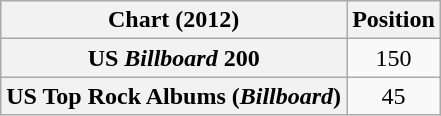<table class="wikitable sortable plainrowheaders">
<tr>
<th scope="col">Chart (2012)</th>
<th scope="col">Position</th>
</tr>
<tr>
<th scope="row">US <em>Billboard</em> 200</th>
<td style="text-align:center;">150</td>
</tr>
<tr>
<th scope="row">US Top Rock Albums (<em>Billboard</em>)</th>
<td style="text-align:center;">45</td>
</tr>
</table>
